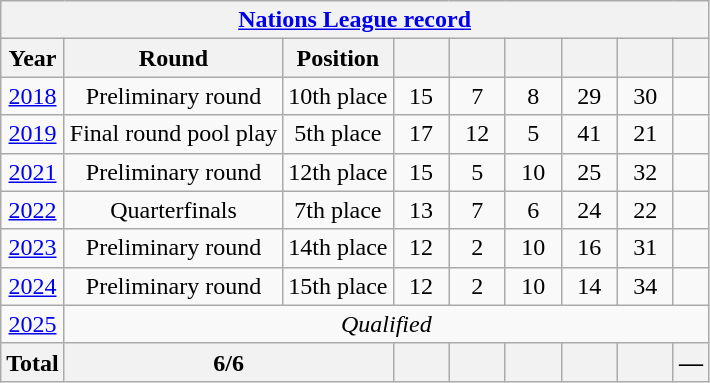<table class="wikitable" style="text-align: center;">
<tr>
<th colspan=9><a href='#'>Nations League record</a></th>
</tr>
<tr>
<th>Year</th>
<th>Round</th>
<th>Position</th>
<th width=30></th>
<th width=30></th>
<th width=30></th>
<th width=30></th>
<th width=30></th>
<th></th>
</tr>
<tr>
<td> <a href='#'>2018</a></td>
<td>Preliminary round</td>
<td>10th place</td>
<td>15</td>
<td>7</td>
<td>8</td>
<td>29</td>
<td>30</td>
<td></td>
</tr>
<tr>
<td> <a href='#'>2019</a></td>
<td>Final round pool play</td>
<td>5th place</td>
<td>17</td>
<td>12</td>
<td>5</td>
<td>41</td>
<td>21</td>
<td></td>
</tr>
<tr>
<td> <a href='#'>2021</a></td>
<td>Preliminary round</td>
<td>12th place</td>
<td>15</td>
<td>5</td>
<td>10</td>
<td>25</td>
<td>32</td>
<td></td>
</tr>
<tr>
<td> <a href='#'>2022</a></td>
<td>Quarterfinals</td>
<td>7th place</td>
<td>13</td>
<td>7</td>
<td>6</td>
<td>24</td>
<td>22</td>
<td></td>
</tr>
<tr>
<td> <a href='#'>2023</a></td>
<td>Preliminary round</td>
<td>14th place</td>
<td>12</td>
<td>2</td>
<td>10</td>
<td>16</td>
<td>31</td>
<td></td>
</tr>
<tr>
<td> <a href='#'>2024</a></td>
<td>Preliminary round</td>
<td>15th place</td>
<td>12</td>
<td>2</td>
<td>10</td>
<td>14</td>
<td>34</td>
<td></td>
</tr>
<tr>
<td> <a href='#'>2025</a></td>
<td colspan=8><em>Qualified</em></td>
</tr>
<tr>
<th>Total</th>
<th colspan=2>6/6</th>
<th></th>
<th></th>
<th></th>
<th></th>
<th></th>
<th>—</th>
</tr>
</table>
